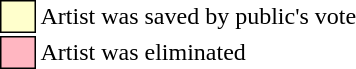<table class="toccolours"style="font-size: 100%; white-space: nowrap">
<tr>
<td style="background:#FFFFCC; border:1px solid black">     </td>
<td>Artist was saved by public's vote</td>
</tr>
<tr>
<td style="background:lightpink; border:1px solid black">     </td>
<td>Artist was eliminated</td>
</tr>
</table>
